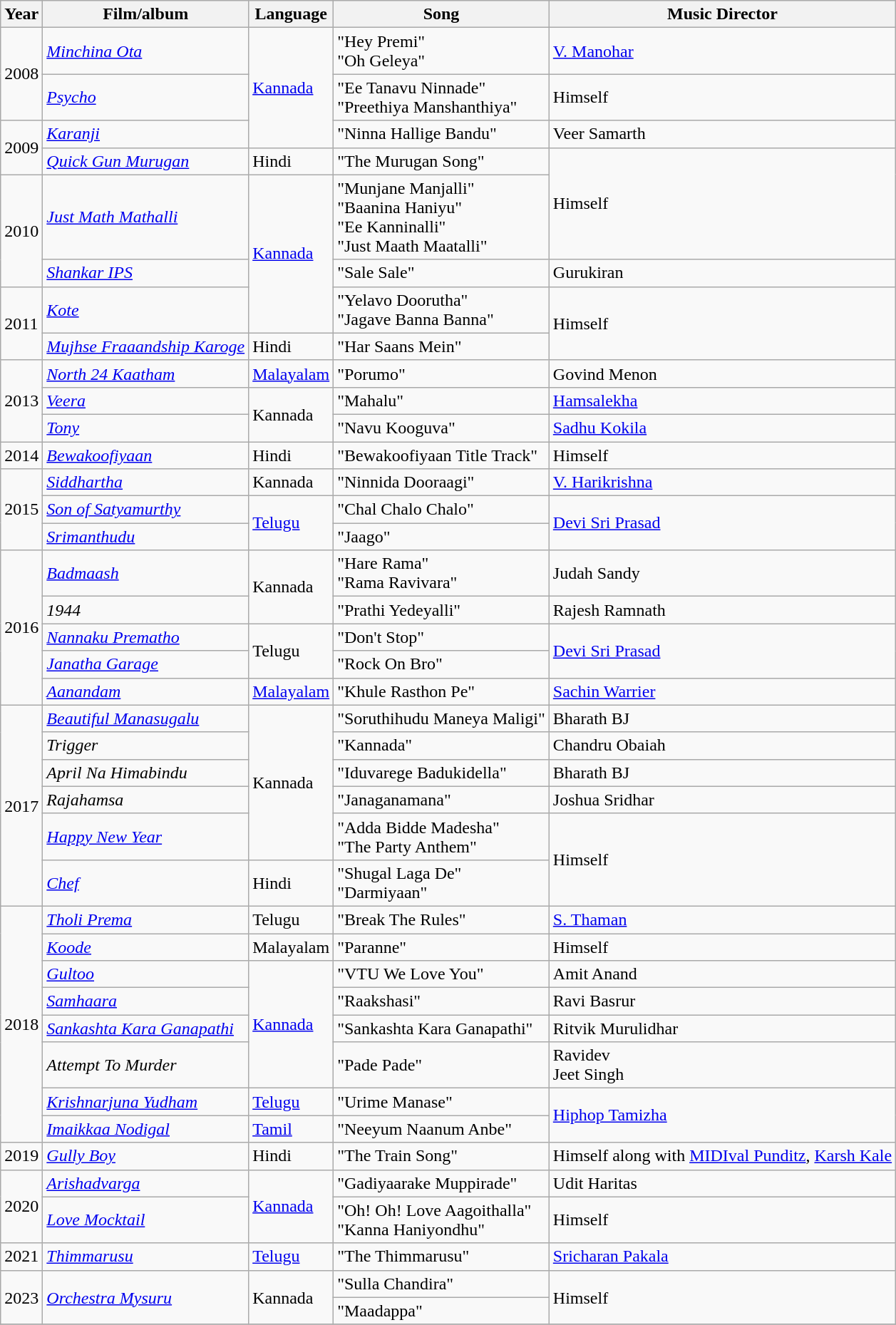<table class="wikitable">
<tr>
<th>Year</th>
<th>Film/album</th>
<th>Language</th>
<th>Song</th>
<th>Music Director</th>
</tr>
<tr>
<td rowspan=2>2008</td>
<td><em><a href='#'>Minchina Ota</a></em></td>
<td rowspan=3><a href='#'>Kannada</a></td>
<td>"Hey Premi"<br>"Oh Geleya"</td>
<td><a href='#'>V. Manohar</a></td>
</tr>
<tr>
<td><em><a href='#'>Psycho</a></em></td>
<td>"Ee Tanavu Ninnade"<br>"Preethiya Manshanthiya"</td>
<td>Himself</td>
</tr>
<tr>
<td rowspan=2>2009</td>
<td><em><a href='#'>Karanji</a></em></td>
<td>"Ninna Hallige Bandu"</td>
<td>Veer Samarth</td>
</tr>
<tr>
<td><em><a href='#'>Quick Gun Murugan</a></em></td>
<td>Hindi</td>
<td>"The Murugan Song"</td>
<td rowspan=2>Himself</td>
</tr>
<tr>
<td rowspan=2>2010</td>
<td><em><a href='#'>Just Math Mathalli</a></em></td>
<td rowspan=3><a href='#'>Kannada</a></td>
<td>"Munjane Manjalli"<br>"Baanina Haniyu"<br>"Ee Kanninalli"<br>"Just Maath Maatalli"</td>
</tr>
<tr>
<td><em><a href='#'>Shankar IPS</a></em></td>
<td>"Sale Sale"</td>
<td>Gurukiran</td>
</tr>
<tr>
<td rowspan=2>2011</td>
<td><em><a href='#'>Kote</a></em></td>
<td>"Yelavo Doorutha"<br>"Jagave Banna Banna"</td>
<td rowspan=2>Himself</td>
</tr>
<tr>
<td><em><a href='#'>Mujhse Fraaandship Karoge</a></em></td>
<td>Hindi</td>
<td>"Har Saans Mein"</td>
</tr>
<tr>
<td rowspan=3>2013</td>
<td><em><a href='#'>North 24 Kaatham</a></em></td>
<td><a href='#'>Malayalam</a></td>
<td>"Porumo"</td>
<td>Govind Menon</td>
</tr>
<tr>
<td><em><a href='#'>Veera</a></em></td>
<td rowspan=2>Kannada</td>
<td>"Mahalu"</td>
<td><a href='#'>Hamsalekha</a></td>
</tr>
<tr>
<td><em><a href='#'>Tony</a></em></td>
<td>"Navu Kooguva"</td>
<td><a href='#'>Sadhu Kokila</a></td>
</tr>
<tr>
<td>2014</td>
<td><em><a href='#'>Bewakoofiyaan</a></em></td>
<td>Hindi</td>
<td>"Bewakoofiyaan Title Track"</td>
<td>Himself</td>
</tr>
<tr>
<td rowspan=3>2015</td>
<td><em><a href='#'>Siddhartha</a></em></td>
<td>Kannada</td>
<td>"Ninnida Dooraagi"</td>
<td><a href='#'>V. Harikrishna</a></td>
</tr>
<tr>
<td><em><a href='#'>Son of Satyamurthy</a></em></td>
<td rowspan=2><a href='#'>Telugu</a></td>
<td>"Chal Chalo Chalo"</td>
<td rowspan=2><a href='#'>Devi Sri Prasad</a></td>
</tr>
<tr>
<td><em><a href='#'>Srimanthudu</a></em></td>
<td>"Jaago"</td>
</tr>
<tr>
<td rowspan=5>2016</td>
<td><em><a href='#'>Badmaash</a></em></td>
<td rowspan=2>Kannada</td>
<td>"Hare Rama" <br> "Rama Ravivara"</td>
<td>Judah Sandy</td>
</tr>
<tr>
<td><em>1944</em></td>
<td>"Prathi Yedeyalli"</td>
<td>Rajesh Ramnath</td>
</tr>
<tr>
<td><em><a href='#'>Nannaku Prematho</a></em></td>
<td rowspan=2>Telugu</td>
<td>"Don't Stop"</td>
<td rowspan=2><a href='#'>Devi Sri Prasad</a></td>
</tr>
<tr>
<td><em><a href='#'>Janatha Garage</a></em></td>
<td>"Rock On Bro"</td>
</tr>
<tr>
<td><em><a href='#'>Aanandam</a></em></td>
<td><a href='#'>Malayalam</a></td>
<td>"Khule Rasthon Pe"</td>
<td><a href='#'>Sachin Warrier</a></td>
</tr>
<tr>
<td rowspan=6>2017</td>
<td><em><a href='#'>Beautiful Manasugalu</a></em></td>
<td rowspan=5>Kannada</td>
<td>"Soruthihudu Maneya Maligi"</td>
<td>Bharath BJ</td>
</tr>
<tr>
<td><em>Trigger</em></td>
<td>"Kannada"</td>
<td>Chandru Obaiah</td>
</tr>
<tr>
<td><em>April Na Himabindu</em></td>
<td>"Iduvarege Badukidella"</td>
<td>Bharath BJ</td>
</tr>
<tr>
<td><em>Rajahamsa</em></td>
<td>"Janaganamana"</td>
<td>Joshua Sridhar</td>
</tr>
<tr>
<td><em><a href='#'>Happy New Year</a></em></td>
<td>"Adda Bidde Madesha" <br> "The Party Anthem"</td>
<td rowspan=2>Himself</td>
</tr>
<tr>
<td><em><a href='#'>Chef</a></em></td>
<td>Hindi</td>
<td>"Shugal Laga De" <br> "Darmiyaan"</td>
</tr>
<tr>
<td rowspan=8>2018</td>
<td><em><a href='#'>Tholi Prema</a></em></td>
<td>Telugu</td>
<td>"Break The Rules"</td>
<td><a href='#'>S. Thaman</a></td>
</tr>
<tr>
<td><em><a href='#'>Koode</a></em></td>
<td>Malayalam</td>
<td>"Paranne"</td>
<td>Himself</td>
</tr>
<tr>
<td><em><a href='#'>Gultoo</a></em></td>
<td rowspan=4><a href='#'>Kannada</a></td>
<td>"VTU We Love You"</td>
<td>Amit Anand</td>
</tr>
<tr>
<td><em><a href='#'>Samhaara</a></em></td>
<td>"Raakshasi"</td>
<td>Ravi Basrur</td>
</tr>
<tr>
<td><em><a href='#'>Sankashta Kara Ganapathi</a></em></td>
<td>"Sankashta Kara Ganapathi"</td>
<td>Ritvik Murulidhar</td>
</tr>
<tr>
<td><em>Attempt To Murder</em></td>
<td>"Pade Pade"</td>
<td>Ravidev <br> Jeet Singh</td>
</tr>
<tr>
<td><em><a href='#'>Krishnarjuna Yudham</a></em></td>
<td><a href='#'>Telugu</a></td>
<td>"Urime Manase"</td>
<td rowspan=2><a href='#'>Hiphop Tamizha</a></td>
</tr>
<tr>
<td><em><a href='#'>Imaikkaa Nodigal</a></em></td>
<td><a href='#'>Tamil</a></td>
<td>"Neeyum Naanum Anbe"</td>
</tr>
<tr>
<td>2019</td>
<td><em><a href='#'>Gully Boy</a></em></td>
<td>Hindi</td>
<td>"The Train Song"</td>
<td>Himself along with <a href='#'>MIDIval Punditz</a>, <a href='#'>Karsh Kale</a></td>
</tr>
<tr>
<td rowspan=2>2020</td>
<td><em><a href='#'>Arishadvarga</a></em></td>
<td rowspan=2><a href='#'>Kannada</a></td>
<td>"Gadiyaarake Muppirade"</td>
<td>Udit Haritas</td>
</tr>
<tr>
<td><em><a href='#'>Love Mocktail</a></em></td>
<td>"Oh! Oh! Love Aagoithalla" <br> "Kanna Haniyondhu"</td>
<td>Himself</td>
</tr>
<tr>
<td>2021</td>
<td><em><a href='#'>Thimmarusu</a></em></td>
<td><a href='#'>Telugu</a></td>
<td>"The Thimmarusu"</td>
<td><a href='#'>Sricharan Pakala</a></td>
</tr>
<tr>
<td rowspan=2>2023</td>
<td rowspan="2"><em><a href='#'>Orchestra Mysuru</a></em></td>
<td rowspan=2>Kannada</td>
<td>"Sulla Chandira"</td>
<td rowspan="2">Himself</td>
</tr>
<tr>
<td>"Maadappa"</td>
</tr>
<tr>
</tr>
</table>
